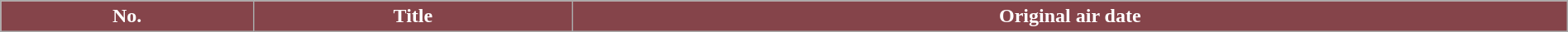<table class="wikitable plainrowheaders" style="width:100%; margin:auto; background:#fff;">
<tr>
<th ! style="background:#85444A; color:#fff; text-align:center;">No.</th>
<th ! style="background:#85444A; color:#fff; text-align:center;">Title</th>
<th ! style="background:#85444A; color:#fff; text-align:center;">Original air date<br>






</th>
</tr>
</table>
